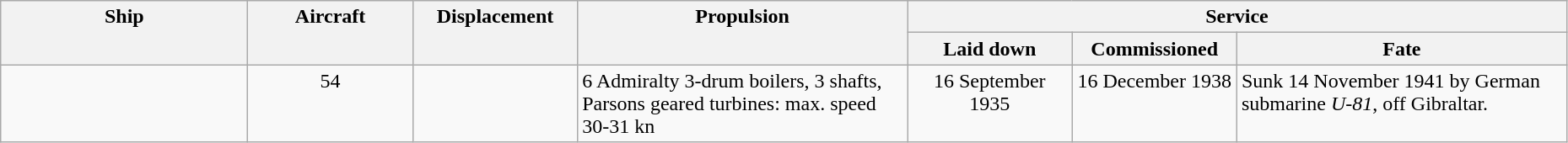<table class="wikitable" style="width:98%;">
<tr valign="top"|- valign="top">
<th style="width:15%; text-align:center;" rowspan="2">Ship</th>
<th style="width:10%; text-align:center;" rowspan="2">Aircraft</th>
<th style="width:10%; text-align:center;" rowspan="2">Displacement</th>
<th style="width:20%; text-align:center;" rowspan="2">Propulsion</th>
<th style="width:40%; text-align:center;" colspan="3">Service</th>
</tr>
<tr valign="top">
<th style="width:10%; text-align:center;">Laid down</th>
<th style="width:10%; text-align:center;">Commissioned</th>
<th style="width:20%; text-align:center;">Fate</th>
</tr>
<tr valign="top">
<td align= left></td>
<td style="text-align:center;">54</td>
<td style="text-align:center;"></td>
<td align= left>6 Admiralty 3-drum boilers, 3 shafts, Parsons geared turbines: max. speed 30-31 kn</td>
<td style="text-align:center;">16 September 1935</td>
<td style="text-align:center;">16 December 1938</td>
<td align= left>Sunk 14 November 1941 by German submarine <em>U-81</em>, off Gibraltar.</td>
</tr>
</table>
